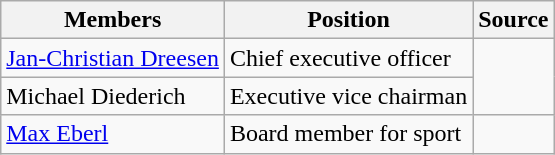<table class="wikitable">
<tr>
<th scope="col">Members</th>
<th scope="col">Position</th>
<th scope="col">Source</th>
</tr>
<tr>
<td><a href='#'>Jan-Christian Dreesen</a></td>
<td>Chief executive officer</td>
<td rowspan="2"></td>
</tr>
<tr>
<td>Michael Diederich</td>
<td>Executive vice chairman</td>
</tr>
<tr>
<td><a href='#'>Max Eberl</a></td>
<td>Board member for sport</td>
<td></td>
</tr>
</table>
